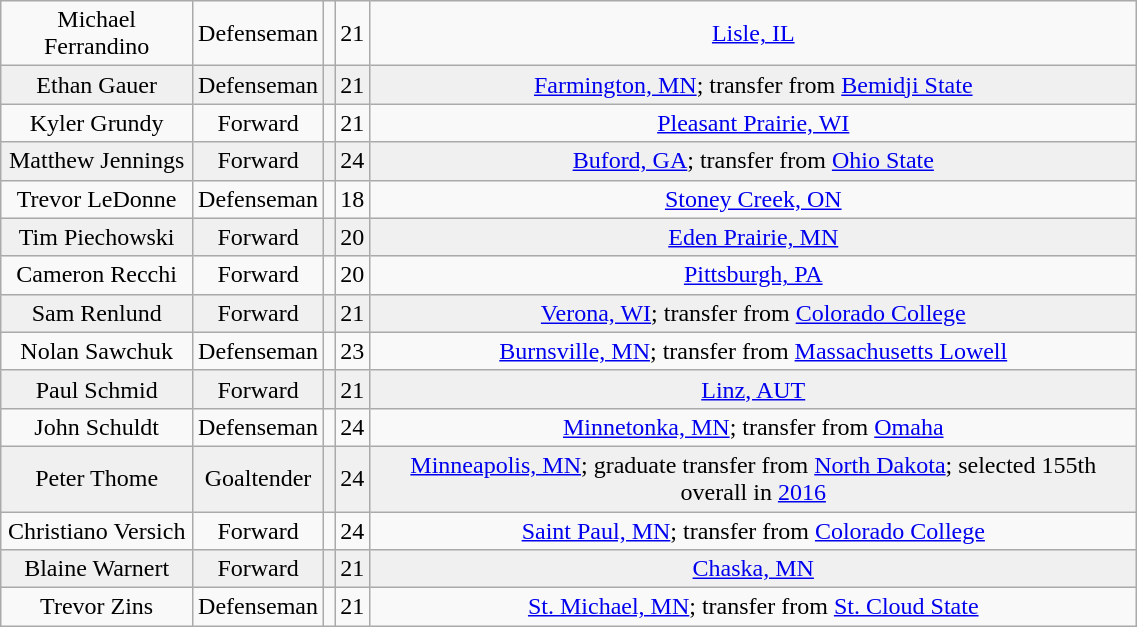<table class="wikitable" width="60%">
<tr align="center" bgcolor="">
<td>Michael Ferrandino</td>
<td>Defenseman</td>
<td></td>
<td>21</td>
<td><a href='#'>Lisle, IL</a></td>
</tr>
<tr align="center" bgcolor="f0f0f0">
<td>Ethan Gauer</td>
<td>Defenseman</td>
<td></td>
<td>21</td>
<td><a href='#'>Farmington, MN</a>; transfer from <a href='#'>Bemidji State</a></td>
</tr>
<tr align="center" bgcolor="">
<td>Kyler Grundy</td>
<td>Forward</td>
<td></td>
<td>21</td>
<td><a href='#'>Pleasant Prairie, WI</a></td>
</tr>
<tr align="center" bgcolor="f0f0f0">
<td>Matthew Jennings</td>
<td>Forward</td>
<td></td>
<td>24</td>
<td><a href='#'>Buford, GA</a>; transfer from <a href='#'>Ohio State</a></td>
</tr>
<tr align="center" bgcolor="">
<td>Trevor LeDonne</td>
<td>Defenseman</td>
<td></td>
<td>18</td>
<td><a href='#'>Stoney Creek, ON</a></td>
</tr>
<tr align="center" bgcolor="f0f0f0">
<td>Tim Piechowski</td>
<td>Forward</td>
<td></td>
<td>20</td>
<td><a href='#'>Eden Prairie, MN</a></td>
</tr>
<tr align="center" bgcolor="">
<td>Cameron Recchi</td>
<td>Forward</td>
<td></td>
<td>20</td>
<td><a href='#'>Pittsburgh, PA</a></td>
</tr>
<tr align="center" bgcolor="f0f0f0">
<td>Sam Renlund</td>
<td>Forward</td>
<td></td>
<td>21</td>
<td><a href='#'>Verona, WI</a>; transfer from <a href='#'>Colorado College</a></td>
</tr>
<tr align="center" bgcolor="">
<td>Nolan Sawchuk</td>
<td>Defenseman</td>
<td></td>
<td>23</td>
<td><a href='#'>Burnsville, MN</a>; transfer from <a href='#'>Massachusetts Lowell</a></td>
</tr>
<tr align="center" bgcolor="f0f0f0">
<td>Paul Schmid</td>
<td>Forward</td>
<td></td>
<td>21</td>
<td><a href='#'>Linz, AUT</a></td>
</tr>
<tr align="center" bgcolor="">
<td>John Schuldt</td>
<td>Defenseman</td>
<td></td>
<td>24</td>
<td><a href='#'>Minnetonka, MN</a>; transfer from <a href='#'>Omaha</a></td>
</tr>
<tr align="center" bgcolor="f0f0f0">
<td>Peter Thome</td>
<td>Goaltender</td>
<td></td>
<td>24</td>
<td><a href='#'>Minneapolis, MN</a>; graduate transfer from <a href='#'>North Dakota</a>; selected 155th overall in <a href='#'>2016</a></td>
</tr>
<tr align="center" bgcolor="">
<td>Christiano Versich</td>
<td>Forward</td>
<td></td>
<td>24</td>
<td><a href='#'>Saint Paul, MN</a>; transfer from <a href='#'>Colorado College</a></td>
</tr>
<tr align="center" bgcolor="f0f0f0">
<td>Blaine Warnert</td>
<td>Forward</td>
<td></td>
<td>21</td>
<td><a href='#'>Chaska, MN</a></td>
</tr>
<tr align="center" bgcolor="">
<td>Trevor Zins</td>
<td>Defenseman</td>
<td></td>
<td>21</td>
<td><a href='#'>St. Michael, MN</a>; transfer from <a href='#'>St. Cloud State</a></td>
</tr>
</table>
